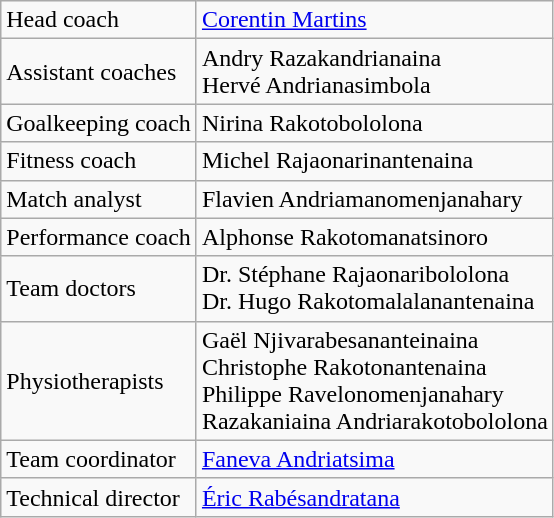<table class="wikitable">
<tr>
<td>Head coach</td>
<td> <a href='#'>Corentin Martins</a></td>
</tr>
<tr>
<td>Assistant coaches</td>
<td> Andry Razakandrianaina<br> Hervé Andrianasimbola</td>
</tr>
<tr>
<td>Goalkeeping coach</td>
<td> Nirina Rakotobololona</td>
</tr>
<tr>
<td>Fitness coach</td>
<td> Michel Rajaonarinantenaina</td>
</tr>
<tr>
<td>Match analyst</td>
<td> Flavien Andriamanomenjanahary</td>
</tr>
<tr>
<td>Performance coach</td>
<td> Alphonse Rakotomanatsinoro</td>
</tr>
<tr>
<td>Team doctors</td>
<td> Dr. Stéphane Rajaonaribololona<br> Dr. Hugo Rakotomalalanantenaina</td>
</tr>
<tr>
<td>Physiotherapists</td>
<td> Gaël Njivarabesananteinaina<br> Christophe Rakotonantenaina<br> Philippe Ravelonomenjanahary<br> Razakaniaina Andriarakotobololona</td>
</tr>
<tr>
<td>Team coordinator</td>
<td> <a href='#'>Faneva Andriatsima</a></td>
</tr>
<tr>
<td>Technical director</td>
<td> <a href='#'>Éric Rabésandratana</a></td>
</tr>
</table>
